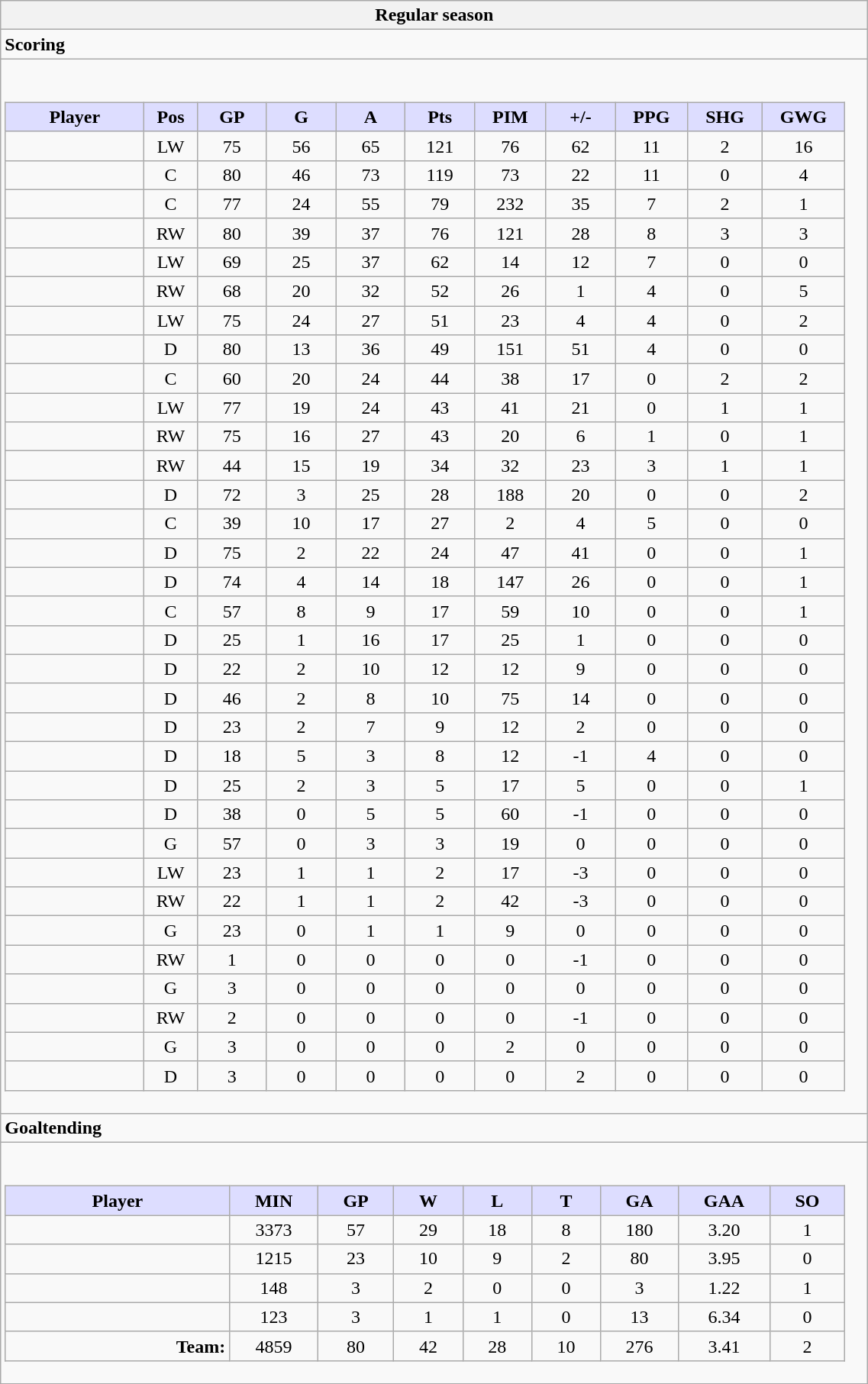<table class="wikitable collapsible" style="width:60%;">
<tr>
<th>Regular season</th>
</tr>
<tr>
<td class="tocccolors"><strong>Scoring</strong></td>
</tr>
<tr>
<td><br><table class="wikitable sortable">
<tr style="text-align:center;">
<th style="background:#ddf; width:10%;">Player</th>
<th style="background:#ddf; width:3%;" title="Position">Pos</th>
<th style="background:#ddf; width:5%;" title="Games played">GP</th>
<th style="background:#ddf; width:5%;" title="Goals">G</th>
<th style="background:#ddf; width:5%;" title="Assists">A</th>
<th style="background:#ddf; width:5%;" title="Points">Pts</th>
<th style="background:#ddf; width:5%;" title="Penalties in Minutes">PIM</th>
<th style="background:#ddf; width:5%;" title="Plus/minus">+/-</th>
<th style="background:#ddf; width:5%;" title="Power play goals">PPG</th>
<th style="background:#ddf; width:5%;" title="Short-handed goals">SHG</th>
<th style="background:#ddf; width:5%;" title="Game-winning goals">GWG</th>
</tr>
<tr style="text-align:center;">
<td style="text-align:right;"></td>
<td>LW</td>
<td>75</td>
<td>56</td>
<td>65</td>
<td>121</td>
<td>76</td>
<td>62</td>
<td>11</td>
<td>2</td>
<td>16</td>
</tr>
<tr style="text-align:center;">
<td style="text-align:right;"></td>
<td>C</td>
<td>80</td>
<td>46</td>
<td>73</td>
<td>119</td>
<td>73</td>
<td>22</td>
<td>11</td>
<td>0</td>
<td>4</td>
</tr>
<tr style="text-align:center;">
<td style="text-align:right;"></td>
<td>C</td>
<td>77</td>
<td>24</td>
<td>55</td>
<td>79</td>
<td>232</td>
<td>35</td>
<td>7</td>
<td>2</td>
<td>1</td>
</tr>
<tr style="text-align:center;">
<td style="text-align:right;"></td>
<td>RW</td>
<td>80</td>
<td>39</td>
<td>37</td>
<td>76</td>
<td>121</td>
<td>28</td>
<td>8</td>
<td>3</td>
<td>3</td>
</tr>
<tr style="text-align:center;">
<td style="text-align:right;"></td>
<td>LW</td>
<td>69</td>
<td>25</td>
<td>37</td>
<td>62</td>
<td>14</td>
<td>12</td>
<td>7</td>
<td>0</td>
<td>0</td>
</tr>
<tr style="text-align:center;">
<td style="text-align:right;"></td>
<td>RW</td>
<td>68</td>
<td>20</td>
<td>32</td>
<td>52</td>
<td>26</td>
<td>1</td>
<td>4</td>
<td>0</td>
<td>5</td>
</tr>
<tr style="text-align:center;">
<td style="text-align:right;"></td>
<td>LW</td>
<td>75</td>
<td>24</td>
<td>27</td>
<td>51</td>
<td>23</td>
<td>4</td>
<td>4</td>
<td>0</td>
<td>2</td>
</tr>
<tr style="text-align:center;">
<td style="text-align:right;"></td>
<td>D</td>
<td>80</td>
<td>13</td>
<td>36</td>
<td>49</td>
<td>151</td>
<td>51</td>
<td>4</td>
<td>0</td>
<td>0</td>
</tr>
<tr style="text-align:center;">
<td style="text-align:right;"></td>
<td>C</td>
<td>60</td>
<td>20</td>
<td>24</td>
<td>44</td>
<td>38</td>
<td>17</td>
<td>0</td>
<td>2</td>
<td>2</td>
</tr>
<tr style="text-align:center;">
<td style="text-align:right;"></td>
<td>LW</td>
<td>77</td>
<td>19</td>
<td>24</td>
<td>43</td>
<td>41</td>
<td>21</td>
<td>0</td>
<td>1</td>
<td>1</td>
</tr>
<tr style="text-align:center;">
<td style="text-align:right;"></td>
<td>RW</td>
<td>75</td>
<td>16</td>
<td>27</td>
<td>43</td>
<td>20</td>
<td>6</td>
<td>1</td>
<td>0</td>
<td>1</td>
</tr>
<tr style="text-align:center;">
<td style="text-align:right;"></td>
<td>RW</td>
<td>44</td>
<td>15</td>
<td>19</td>
<td>34</td>
<td>32</td>
<td>23</td>
<td>3</td>
<td>1</td>
<td>1</td>
</tr>
<tr style="text-align:center;">
<td style="text-align:right;"></td>
<td>D</td>
<td>72</td>
<td>3</td>
<td>25</td>
<td>28</td>
<td>188</td>
<td>20</td>
<td>0</td>
<td>0</td>
<td>2</td>
</tr>
<tr style="text-align:center;">
<td style="text-align:right;"></td>
<td>C</td>
<td>39</td>
<td>10</td>
<td>17</td>
<td>27</td>
<td>2</td>
<td>4</td>
<td>5</td>
<td>0</td>
<td>0</td>
</tr>
<tr style="text-align:center;">
<td style="text-align:right;"></td>
<td>D</td>
<td>75</td>
<td>2</td>
<td>22</td>
<td>24</td>
<td>47</td>
<td>41</td>
<td>0</td>
<td>0</td>
<td>1</td>
</tr>
<tr style="text-align:center;">
<td style="text-align:right;"></td>
<td>D</td>
<td>74</td>
<td>4</td>
<td>14</td>
<td>18</td>
<td>147</td>
<td>26</td>
<td>0</td>
<td>0</td>
<td>1</td>
</tr>
<tr style="text-align:center;">
<td style="text-align:right;"></td>
<td>C</td>
<td>57</td>
<td>8</td>
<td>9</td>
<td>17</td>
<td>59</td>
<td>10</td>
<td>0</td>
<td>0</td>
<td>1</td>
</tr>
<tr style="text-align:center;">
<td style="text-align:right;"></td>
<td>D</td>
<td>25</td>
<td>1</td>
<td>16</td>
<td>17</td>
<td>25</td>
<td>1</td>
<td>0</td>
<td>0</td>
<td>0</td>
</tr>
<tr style="text-align:center;">
<td style="text-align:right;"></td>
<td>D</td>
<td>22</td>
<td>2</td>
<td>10</td>
<td>12</td>
<td>12</td>
<td>9</td>
<td>0</td>
<td>0</td>
<td>0</td>
</tr>
<tr style="text-align:center;">
<td style="text-align:right;"></td>
<td>D</td>
<td>46</td>
<td>2</td>
<td>8</td>
<td>10</td>
<td>75</td>
<td>14</td>
<td>0</td>
<td>0</td>
<td>0</td>
</tr>
<tr style="text-align:center;">
<td style="text-align:right;"></td>
<td>D</td>
<td>23</td>
<td>2</td>
<td>7</td>
<td>9</td>
<td>12</td>
<td>2</td>
<td>0</td>
<td>0</td>
<td>0</td>
</tr>
<tr style="text-align:center;">
<td style="text-align:right;"></td>
<td>D</td>
<td>18</td>
<td>5</td>
<td>3</td>
<td>8</td>
<td>12</td>
<td>-1</td>
<td>4</td>
<td>0</td>
<td>0</td>
</tr>
<tr style="text-align:center;">
<td style="text-align:right;"></td>
<td>D</td>
<td>25</td>
<td>2</td>
<td>3</td>
<td>5</td>
<td>17</td>
<td>5</td>
<td>0</td>
<td>0</td>
<td>1</td>
</tr>
<tr style="text-align:center;">
<td style="text-align:right;"></td>
<td>D</td>
<td>38</td>
<td>0</td>
<td>5</td>
<td>5</td>
<td>60</td>
<td>-1</td>
<td>0</td>
<td>0</td>
<td>0</td>
</tr>
<tr style="text-align:center;">
<td style="text-align:right;"></td>
<td>G</td>
<td>57</td>
<td>0</td>
<td>3</td>
<td>3</td>
<td>19</td>
<td>0</td>
<td>0</td>
<td>0</td>
<td>0</td>
</tr>
<tr style="text-align:center;">
<td style="text-align:right;"></td>
<td>LW</td>
<td>23</td>
<td>1</td>
<td>1</td>
<td>2</td>
<td>17</td>
<td>-3</td>
<td>0</td>
<td>0</td>
<td>0</td>
</tr>
<tr style="text-align:center;">
<td style="text-align:right;"></td>
<td>RW</td>
<td>22</td>
<td>1</td>
<td>1</td>
<td>2</td>
<td>42</td>
<td>-3</td>
<td>0</td>
<td>0</td>
<td>0</td>
</tr>
<tr style="text-align:center;">
<td style="text-align:right;"></td>
<td>G</td>
<td>23</td>
<td>0</td>
<td>1</td>
<td>1</td>
<td>9</td>
<td>0</td>
<td>0</td>
<td>0</td>
<td>0</td>
</tr>
<tr style="text-align:center;">
<td style="text-align:right;"></td>
<td>RW</td>
<td>1</td>
<td>0</td>
<td>0</td>
<td>0</td>
<td>0</td>
<td>-1</td>
<td>0</td>
<td>0</td>
<td>0</td>
</tr>
<tr style="text-align:center;">
<td style="text-align:right;"></td>
<td>G</td>
<td>3</td>
<td>0</td>
<td>0</td>
<td>0</td>
<td>0</td>
<td>0</td>
<td>0</td>
<td>0</td>
<td>0</td>
</tr>
<tr style="text-align:center;">
<td style="text-align:right;"></td>
<td>RW</td>
<td>2</td>
<td>0</td>
<td>0</td>
<td>0</td>
<td>0</td>
<td>-1</td>
<td>0</td>
<td>0</td>
<td>0</td>
</tr>
<tr style="text-align:center;">
<td style="text-align:right;"></td>
<td>G</td>
<td>3</td>
<td>0</td>
<td>0</td>
<td>0</td>
<td>2</td>
<td>0</td>
<td>0</td>
<td>0</td>
<td>0</td>
</tr>
<tr style="text-align:center;">
<td style="text-align:right;"></td>
<td>D</td>
<td>3</td>
<td>0</td>
<td>0</td>
<td>0</td>
<td>0</td>
<td>2</td>
<td>0</td>
<td>0</td>
<td>0</td>
</tr>
</table>
</td>
</tr>
<tr>
<td class="toccolors"><strong>Goaltending</strong></td>
</tr>
<tr>
<td><br><table class="wikitable sortable">
<tr>
<th style="background:#ddf; width:10%;">Player</th>
<th style="width:3%; background:#ddf;" title="Minutes played">MIN</th>
<th style="width:3%; background:#ddf;" title="Games played in">GP</th>
<th style="width:3%; background:#ddf;" title="Wins">W</th>
<th style="width:3%; background:#ddf;" title="Losses">L</th>
<th style="width:3%; background:#ddf;" title="Ties">T</th>
<th style="width:3%; background:#ddf;" title="Goals against">GA</th>
<th style="width:3%; background:#ddf;" title="Goals against average">GAA</th>
<th style="width:3%; background:#ddf;" title="Shut-outs">SO</th>
</tr>
<tr style="text-align:center;">
<td style="text-align:right;"></td>
<td>3373</td>
<td>57</td>
<td>29</td>
<td>18</td>
<td>8</td>
<td>180</td>
<td>3.20</td>
<td>1</td>
</tr>
<tr style="text-align:center;">
<td style="text-align:right;"></td>
<td>1215</td>
<td>23</td>
<td>10</td>
<td>9</td>
<td>2</td>
<td>80</td>
<td>3.95</td>
<td>0</td>
</tr>
<tr style="text-align:center;">
<td style="text-align:right;"></td>
<td>148</td>
<td>3</td>
<td>2</td>
<td>0</td>
<td>0</td>
<td>3</td>
<td>1.22</td>
<td>1</td>
</tr>
<tr style="text-align:center;">
<td style="text-align:right;"></td>
<td>123</td>
<td>3</td>
<td>1</td>
<td>1</td>
<td>0</td>
<td>13</td>
<td>6.34</td>
<td>0</td>
</tr>
<tr style="text-align:center;">
<td style="text-align:right;"><strong>Team:</strong></td>
<td>4859</td>
<td>80</td>
<td>42</td>
<td>28</td>
<td>10</td>
<td>276</td>
<td>3.41</td>
<td>2</td>
</tr>
</table>
</td>
</tr>
</table>
